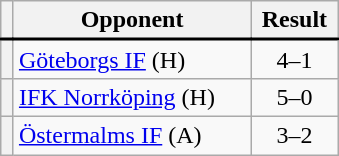<table class="wikitable plainrowheaders" style="text-align:center;margin-left:1em;float:right;clear:right;min-width:226px">
<tr>
<th scope="col"></th>
<th scope="col">Opponent</th>
<th scope="col">Result</th>
</tr>
<tr style="border-top:2px solid black">
<th scope="row" style="text-align:center"></th>
<td align="left"><a href='#'>Göteborgs IF</a> (H)</td>
<td>4–1</td>
</tr>
<tr>
<th scope="row" style="text-align:center"></th>
<td align="left"><a href='#'>IFK Norrköping</a> (H)</td>
<td>5–0</td>
</tr>
<tr>
<th scope="row" style="text-align:center"></th>
<td align="left"><a href='#'>Östermalms IF</a> (A)</td>
<td>3–2</td>
</tr>
</table>
